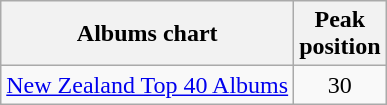<table class="wikitable">
<tr>
<th align="left">Albums chart</th>
<th align="left">Peak<br>position</th>
</tr>
<tr>
<td align="left"><a href='#'>New Zealand Top 40 Albums</a></td>
<td style="text-align:center;">30</td>
</tr>
</table>
